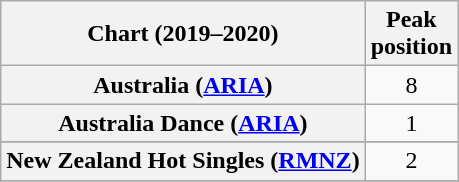<table class="wikitable sortable plainrowheaders" style="text-align:center">
<tr>
<th scope="col">Chart (2019–2020)</th>
<th scope="col">Peak<br>position</th>
</tr>
<tr>
<th scope="row">Australia (<a href='#'>ARIA</a>)</th>
<td>8</td>
</tr>
<tr>
<th scope="row">Australia Dance (<a href='#'>ARIA</a>)</th>
<td>1</td>
</tr>
<tr>
</tr>
<tr>
<th scope="row">New Zealand Hot Singles (<a href='#'>RMNZ</a>)</th>
<td>2</td>
</tr>
<tr>
</tr>
</table>
